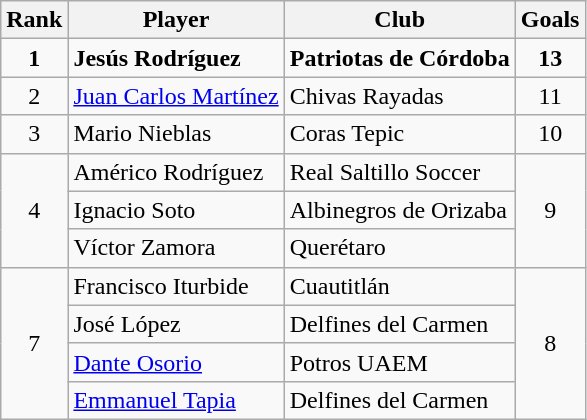<table class="wikitable">
<tr>
<th>Rank</th>
<th>Player</th>
<th>Club</th>
<th>Goals</th>
</tr>
<tr>
<td align=center rowspan=1><strong>1</strong></td>
<td> <strong>Jesús Rodríguez</strong></td>
<td><strong>Patriotas de Córdoba</strong></td>
<td align=center rowspan=1><strong>13</strong></td>
</tr>
<tr>
<td align=center rowspan=1>2</td>
<td> <a href='#'>Juan Carlos Martínez</a></td>
<td>Chivas Rayadas</td>
<td align=center rowspan=1>11</td>
</tr>
<tr>
<td align=center rowspan=1>3</td>
<td> Mario Nieblas</td>
<td>Coras Tepic</td>
<td align=center rowspan=1>10</td>
</tr>
<tr>
<td align=center rowspan=3>4</td>
<td> Américo Rodríguez</td>
<td>Real Saltillo Soccer</td>
<td align=center rowspan=3>9</td>
</tr>
<tr>
<td> Ignacio Soto</td>
<td>Albinegros de Orizaba</td>
</tr>
<tr>
<td> Víctor Zamora</td>
<td>Querétaro</td>
</tr>
<tr>
<td align=center rowspan=4>7</td>
<td> Francisco Iturbide</td>
<td>Cuautitlán</td>
<td align=center rowspan=4>8</td>
</tr>
<tr>
<td> José López</td>
<td>Delfines del Carmen</td>
</tr>
<tr>
<td> <a href='#'>Dante Osorio</a></td>
<td>Potros UAEM</td>
</tr>
<tr>
<td> <a href='#'>Emmanuel Tapia</a></td>
<td>Delfines del Carmen</td>
</tr>
</table>
